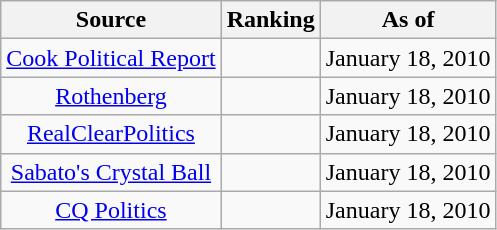<table class="wikitable" style="text-align:center">
<tr>
<th>Source</th>
<th>Ranking</th>
<th>As of</th>
</tr>
<tr>
<td><a href='#'>Cook Political Report</a></td>
<td></td>
<td>January 18, 2010</td>
</tr>
<tr>
<td><a href='#'>Rothenberg</a></td>
<td></td>
<td>January 18, 2010</td>
</tr>
<tr>
<td><a href='#'>RealClearPolitics</a></td>
<td></td>
<td>January 18, 2010</td>
</tr>
<tr>
<td><a href='#'>Sabato's Crystal Ball</a></td>
<td></td>
<td>January 18, 2010</td>
</tr>
<tr>
<td><a href='#'>CQ Politics</a></td>
<td></td>
<td>January 18, 2010</td>
</tr>
</table>
